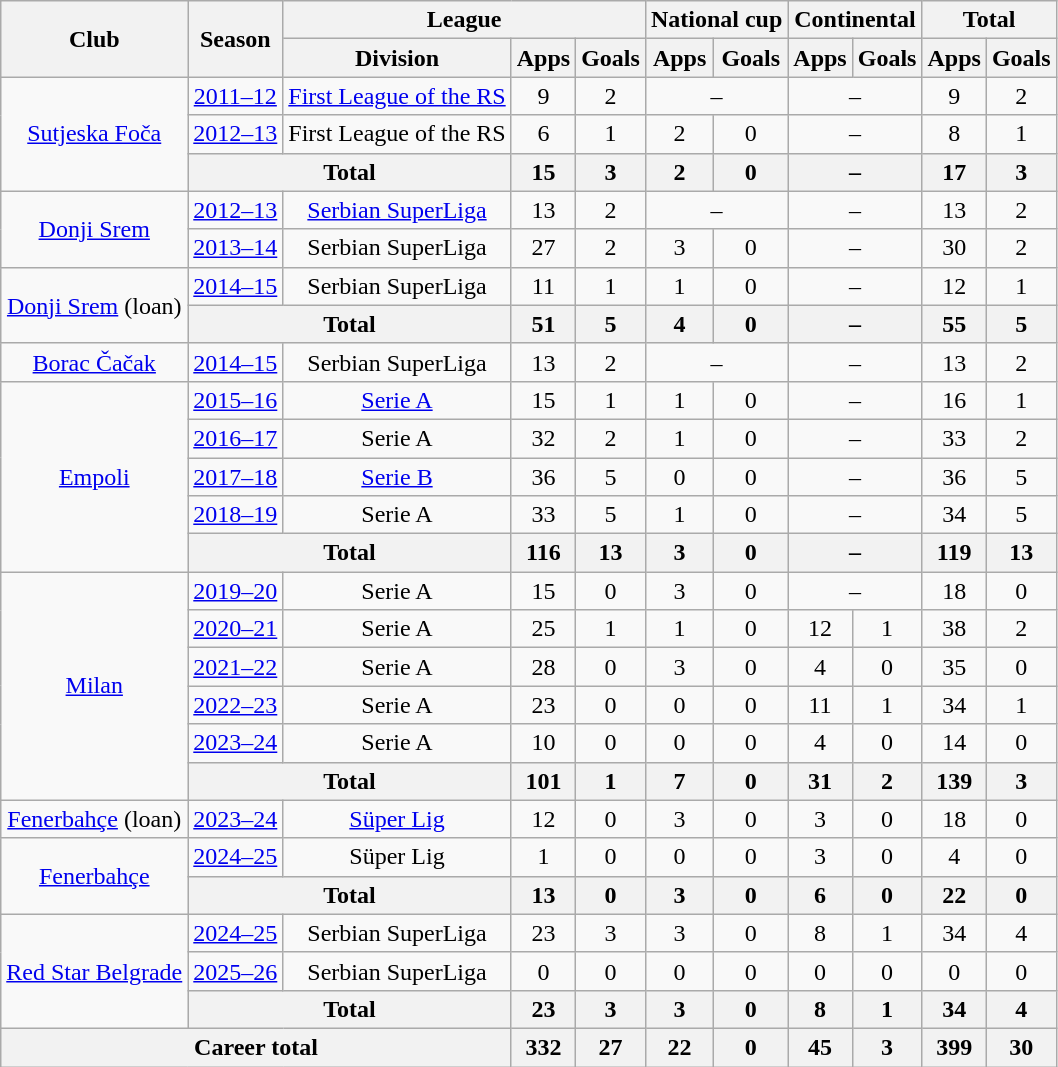<table class="wikitable" style="text-align:center">
<tr>
<th rowspan=2>Club</th>
<th rowspan=2>Season</th>
<th colspan=3>League</th>
<th colspan=2>National cup</th>
<th colspan=2>Continental</th>
<th colspan=2>Total</th>
</tr>
<tr>
<th>Division</th>
<th>Apps</th>
<th>Goals</th>
<th>Apps</th>
<th>Goals</th>
<th>Apps</th>
<th>Goals</th>
<th>Apps</th>
<th>Goals</th>
</tr>
<tr>
<td rowspan=3><a href='#'>Sutjeska Foča</a></td>
<td><a href='#'>2011–12</a></td>
<td><a href='#'>First League of the RS</a></td>
<td>9</td>
<td>2</td>
<td colspan=2>–</td>
<td colspan=2>–</td>
<td>9</td>
<td>2</td>
</tr>
<tr>
<td><a href='#'>2012–13</a></td>
<td>First League of the RS</td>
<td>6</td>
<td>1</td>
<td>2</td>
<td>0</td>
<td colspan=2>–</td>
<td>8</td>
<td>1</td>
</tr>
<tr>
<th colspan=2>Total</th>
<th>15</th>
<th>3</th>
<th>2</th>
<th>0</th>
<th colspan=2>–</th>
<th>17</th>
<th>3</th>
</tr>
<tr>
<td rowspan=2><a href='#'>Donji Srem</a></td>
<td><a href='#'>2012–13</a></td>
<td><a href='#'>Serbian SuperLiga</a></td>
<td>13</td>
<td>2</td>
<td colspan=2>–</td>
<td colspan=2>–</td>
<td>13</td>
<td>2</td>
</tr>
<tr>
<td><a href='#'>2013–14</a></td>
<td>Serbian SuperLiga</td>
<td>27</td>
<td>2</td>
<td>3</td>
<td>0</td>
<td colspan=2>–</td>
<td>30</td>
<td>2</td>
</tr>
<tr>
<td rowspan=2><a href='#'>Donji Srem</a> (loan)</td>
<td><a href='#'>2014–15</a></td>
<td>Serbian SuperLiga</td>
<td>11</td>
<td>1</td>
<td>1</td>
<td>0</td>
<td colspan=2>–</td>
<td>12</td>
<td>1</td>
</tr>
<tr>
<th colspan=2>Total</th>
<th>51</th>
<th>5</th>
<th>4</th>
<th>0</th>
<th colspan=2>–</th>
<th>55</th>
<th>5</th>
</tr>
<tr>
<td><a href='#'>Borac Čačak</a></td>
<td><a href='#'>2014–15</a></td>
<td>Serbian SuperLiga</td>
<td>13</td>
<td>2</td>
<td colspan=2>–</td>
<td colspan=2>–</td>
<td>13</td>
<td>2</td>
</tr>
<tr>
<td rowspan=5><a href='#'>Empoli</a></td>
<td><a href='#'>2015–16</a></td>
<td><a href='#'>Serie A</a></td>
<td>15</td>
<td>1</td>
<td>1</td>
<td>0</td>
<td colspan=2>–</td>
<td>16</td>
<td>1</td>
</tr>
<tr>
<td><a href='#'>2016–17</a></td>
<td>Serie A</td>
<td>32</td>
<td>2</td>
<td>1</td>
<td>0</td>
<td colspan=2>–</td>
<td>33</td>
<td>2</td>
</tr>
<tr>
<td><a href='#'>2017–18</a></td>
<td><a href='#'>Serie B</a></td>
<td>36</td>
<td>5</td>
<td>0</td>
<td>0</td>
<td colspan=2>–</td>
<td>36</td>
<td>5</td>
</tr>
<tr>
<td><a href='#'>2018–19</a></td>
<td>Serie A</td>
<td>33</td>
<td>5</td>
<td>1</td>
<td>0</td>
<td colspan=2>–</td>
<td>34</td>
<td>5</td>
</tr>
<tr>
<th colspan=2>Total</th>
<th>116</th>
<th>13</th>
<th>3</th>
<th>0</th>
<th colspan=2>–</th>
<th>119</th>
<th>13</th>
</tr>
<tr>
<td rowspan=6><a href='#'>Milan</a></td>
<td><a href='#'>2019–20</a></td>
<td>Serie A</td>
<td>15</td>
<td>0</td>
<td>3</td>
<td>0</td>
<td colspan=2>–</td>
<td>18</td>
<td>0</td>
</tr>
<tr>
<td><a href='#'>2020–21</a></td>
<td>Serie A</td>
<td>25</td>
<td>1</td>
<td>1</td>
<td>0</td>
<td>12</td>
<td>1</td>
<td>38</td>
<td>2</td>
</tr>
<tr>
<td><a href='#'>2021–22</a></td>
<td>Serie A</td>
<td>28</td>
<td>0</td>
<td>3</td>
<td>0</td>
<td>4</td>
<td>0</td>
<td>35</td>
<td>0</td>
</tr>
<tr>
<td><a href='#'>2022–23</a></td>
<td>Serie A</td>
<td>23</td>
<td>0</td>
<td>0</td>
<td>0</td>
<td>11</td>
<td>1</td>
<td>34</td>
<td>1</td>
</tr>
<tr>
<td><a href='#'>2023–24</a></td>
<td>Serie A</td>
<td>10</td>
<td>0</td>
<td>0</td>
<td>0</td>
<td>4</td>
<td>0</td>
<td>14</td>
<td>0</td>
</tr>
<tr>
<th colspan=2>Total</th>
<th>101</th>
<th>1</th>
<th>7</th>
<th>0</th>
<th>31</th>
<th>2</th>
<th>139</th>
<th>3</th>
</tr>
<tr>
<td><a href='#'>Fenerbahçe</a> (loan)</td>
<td><a href='#'>2023–24</a></td>
<td><a href='#'>Süper Lig</a></td>
<td>12</td>
<td>0</td>
<td>3</td>
<td>0</td>
<td>3</td>
<td>0</td>
<td>18</td>
<td>0</td>
</tr>
<tr>
<td rowspan=2><a href='#'>Fenerbahçe</a></td>
<td><a href='#'>2024–25</a></td>
<td>Süper Lig</td>
<td>1</td>
<td>0</td>
<td>0</td>
<td>0</td>
<td>3</td>
<td>0</td>
<td>4</td>
<td>0</td>
</tr>
<tr>
<th colspan=2>Total</th>
<th>13</th>
<th>0</th>
<th>3</th>
<th>0</th>
<th>6</th>
<th>0</th>
<th>22</th>
<th>0</th>
</tr>
<tr>
<td rowspan=3><a href='#'>Red Star Belgrade</a></td>
<td><a href='#'>2024–25</a></td>
<td>Serbian SuperLiga</td>
<td>23</td>
<td>3</td>
<td>3</td>
<td>0</td>
<td>8</td>
<td>1</td>
<td>34</td>
<td>4</td>
</tr>
<tr>
<td><a href='#'>2025–26</a></td>
<td>Serbian SuperLiga</td>
<td>0</td>
<td>0</td>
<td>0</td>
<td>0</td>
<td>0</td>
<td>0</td>
<td>0</td>
<td>0</td>
</tr>
<tr>
<th colspan=2>Total</th>
<th>23</th>
<th>3</th>
<th>3</th>
<th>0</th>
<th>8</th>
<th>1</th>
<th>34</th>
<th>4</th>
</tr>
<tr>
<th colspan=3>Career total</th>
<th>332</th>
<th>27</th>
<th>22</th>
<th>0</th>
<th>45</th>
<th>3</th>
<th>399</th>
<th>30</th>
</tr>
</table>
